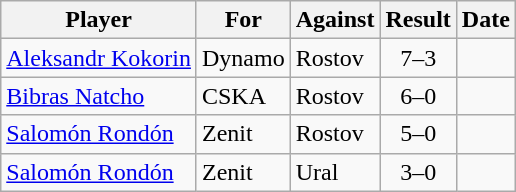<table class="wikitable sorttable">
<tr>
<th>Player</th>
<th>For</th>
<th>Against</th>
<th style="text-align:center">Result</th>
<th>Date</th>
</tr>
<tr>
<td> <a href='#'>Aleksandr Kokorin</a></td>
<td>Dynamo</td>
<td>Rostov</td>
<td style="text-align:center;">7–3</td>
<td></td>
</tr>
<tr>
<td> <a href='#'>Bibras Natcho</a></td>
<td>CSKA</td>
<td>Rostov</td>
<td style="text-align:center;">6–0</td>
<td></td>
</tr>
<tr>
<td> <a href='#'>Salomón Rondón</a></td>
<td>Zenit</td>
<td>Rostov</td>
<td style="text-align:center;">5–0</td>
<td></td>
</tr>
<tr>
<td> <a href='#'>Salomón Rondón</a></td>
<td>Zenit</td>
<td>Ural</td>
<td style="text-align:center;">3–0</td>
<td></td>
</tr>
</table>
